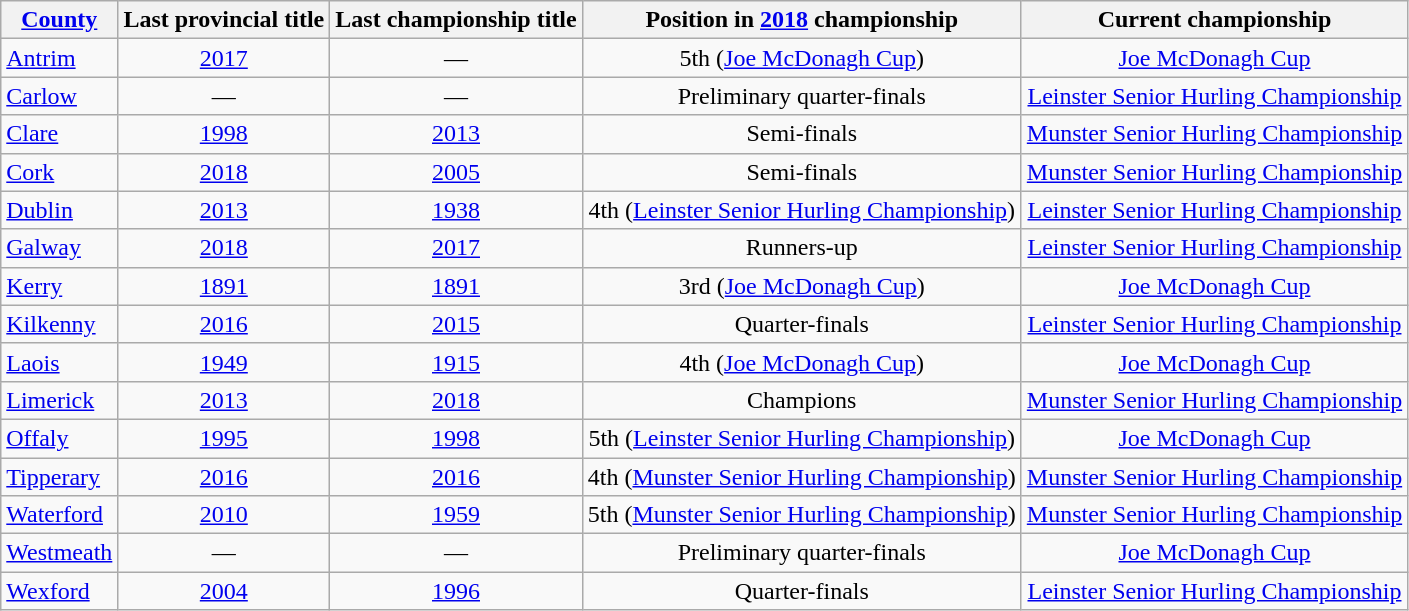<table class="wikitable sortable" style="text-align:center">
<tr>
<th><a href='#'>County</a></th>
<th>Last provincial title</th>
<th>Last championship title</th>
<th>Position in <a href='#'>2018</a> championship</th>
<th>Current championship</th>
</tr>
<tr>
<td style="text-align:left"> <a href='#'>Antrim</a></td>
<td><a href='#'>2017</a></td>
<td>—</td>
<td>5th (<a href='#'>Joe McDonagh Cup</a>)</td>
<td><a href='#'>Joe McDonagh Cup</a></td>
</tr>
<tr>
<td style="text-align:left"> <a href='#'>Carlow</a></td>
<td>—</td>
<td>—</td>
<td>Preliminary quarter-finals</td>
<td><a href='#'>Leinster Senior Hurling Championship</a></td>
</tr>
<tr>
<td style="text-align:left"> <a href='#'>Clare</a></td>
<td><a href='#'>1998</a></td>
<td><a href='#'>2013</a></td>
<td>Semi-finals</td>
<td><a href='#'>Munster Senior Hurling Championship</a></td>
</tr>
<tr>
<td style="text-align:left"> <a href='#'>Cork</a></td>
<td><a href='#'>2018</a></td>
<td><a href='#'>2005</a></td>
<td>Semi-finals</td>
<td><a href='#'>Munster Senior Hurling Championship</a></td>
</tr>
<tr>
<td style="text-align:left"> <a href='#'>Dublin</a></td>
<td><a href='#'>2013</a></td>
<td><a href='#'>1938</a></td>
<td>4th (<a href='#'>Leinster Senior Hurling Championship</a>)</td>
<td><a href='#'>Leinster Senior Hurling Championship</a></td>
</tr>
<tr>
<td style="text-align:left"> <a href='#'>Galway</a></td>
<td><a href='#'>2018</a></td>
<td><a href='#'>2017</a></td>
<td>Runners-up</td>
<td><a href='#'>Leinster Senior Hurling Championship</a></td>
</tr>
<tr>
<td style="text-align:left"> <a href='#'>Kerry</a></td>
<td><a href='#'>1891</a></td>
<td><a href='#'>1891</a></td>
<td>3rd (<a href='#'>Joe McDonagh Cup</a>)</td>
<td><a href='#'>Joe McDonagh Cup</a></td>
</tr>
<tr>
<td style="text-align:left"> <a href='#'>Kilkenny</a></td>
<td><a href='#'>2016</a></td>
<td><a href='#'>2015</a></td>
<td>Quarter-finals</td>
<td><a href='#'>Leinster Senior Hurling Championship</a></td>
</tr>
<tr>
<td style="text-align:left"> <a href='#'>Laois</a></td>
<td><a href='#'>1949</a></td>
<td><a href='#'>1915</a></td>
<td>4th (<a href='#'>Joe McDonagh Cup</a>)</td>
<td><a href='#'>Joe McDonagh Cup</a></td>
</tr>
<tr>
<td style="text-align:left"> <a href='#'>Limerick</a></td>
<td><a href='#'>2013</a></td>
<td><a href='#'>2018</a></td>
<td>Champions</td>
<td><a href='#'>Munster Senior Hurling Championship</a></td>
</tr>
<tr>
<td style="text-align:left"> <a href='#'>Offaly</a></td>
<td><a href='#'>1995</a></td>
<td><a href='#'>1998</a></td>
<td>5th (<a href='#'>Leinster Senior Hurling Championship</a>)</td>
<td><a href='#'>Joe McDonagh Cup</a></td>
</tr>
<tr>
<td style="text-align:left"> <a href='#'>Tipperary</a></td>
<td><a href='#'>2016</a></td>
<td><a href='#'>2016</a></td>
<td>4th (<a href='#'>Munster Senior Hurling Championship</a>)</td>
<td><a href='#'>Munster Senior Hurling Championship</a></td>
</tr>
<tr>
<td style="text-align:left"> <a href='#'>Waterford</a></td>
<td><a href='#'>2010</a></td>
<td><a href='#'>1959</a></td>
<td>5th (<a href='#'>Munster Senior Hurling Championship</a>)</td>
<td><a href='#'>Munster Senior Hurling Championship</a></td>
</tr>
<tr>
<td style="text-align:left"> <a href='#'>Westmeath</a></td>
<td>—</td>
<td>—</td>
<td>Preliminary quarter-finals</td>
<td><a href='#'>Joe McDonagh Cup</a></td>
</tr>
<tr>
<td style="text-align:left"> <a href='#'>Wexford</a></td>
<td><a href='#'>2004</a></td>
<td><a href='#'>1996</a></td>
<td>Quarter-finals</td>
<td><a href='#'>Leinster Senior Hurling Championship</a></td>
</tr>
</table>
